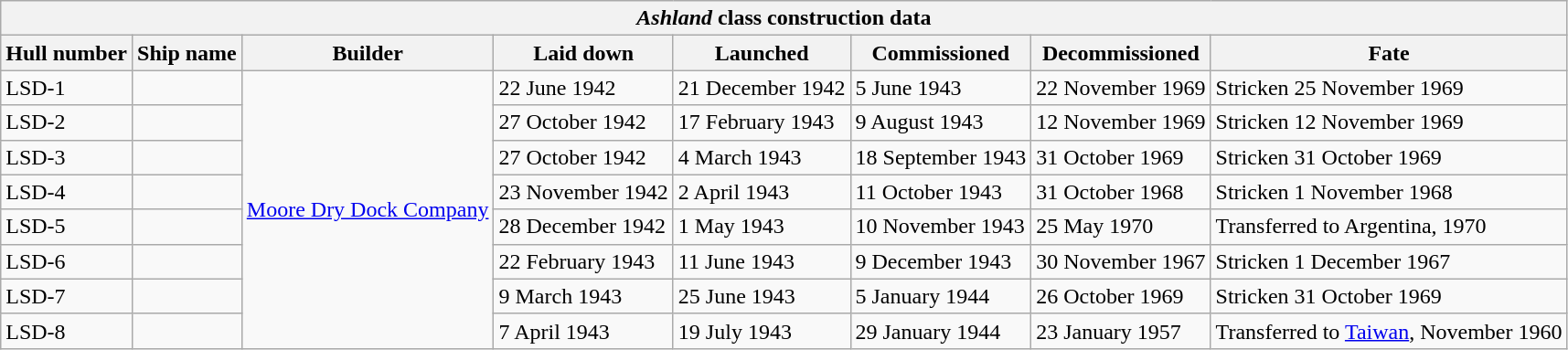<table class="wikitable ">
<tr>
<th colspan="8" align="center"><em>Ashland</em> class construction data</th>
</tr>
<tr>
<th scope="col">Hull number</th>
<th scope="col">Ship name</th>
<th scope="col">Builder</th>
<th scope="col">Laid down</th>
<th scope="col">Launched</th>
<th scope="col">Commissioned</th>
<th scope="col">Decommissioned</th>
<th scope="col">Fate</th>
</tr>
<tr>
<td scope="row">LSD-1</td>
<td></td>
<td rowspan="8"><a href='#'>Moore Dry Dock Company</a></td>
<td>22 June 1942</td>
<td>21 December 1942</td>
<td>5 June 1943</td>
<td>22 November 1969</td>
<td>Stricken 25 November 1969</td>
</tr>
<tr>
<td scope="row">LSD-2</td>
<td></td>
<td>27 October 1942</td>
<td>17 February 1943</td>
<td>9 August 1943</td>
<td>12 November 1969</td>
<td>Stricken 12 November 1969</td>
</tr>
<tr>
<td scope="row">LSD-3</td>
<td></td>
<td>27 October 1942</td>
<td>4 March 1943</td>
<td>18 September 1943</td>
<td>31 October 1969</td>
<td>Stricken 31 October 1969</td>
</tr>
<tr>
<td scope="row">LSD-4</td>
<td></td>
<td>23 November 1942</td>
<td>2 April 1943</td>
<td>11 October 1943</td>
<td>31 October 1968</td>
<td>Stricken 1 November 1968</td>
</tr>
<tr>
<td scope="row">LSD-5</td>
<td></td>
<td>28 December 1942</td>
<td>1 May 1943</td>
<td>10 November 1943</td>
<td>25 May 1970</td>
<td>Transferred to Argentina, 1970</td>
</tr>
<tr>
<td scope="row">LSD-6</td>
<td></td>
<td>22 February 1943</td>
<td>11 June 1943</td>
<td>9 December 1943</td>
<td>30 November 1967</td>
<td>Stricken 1 December 1967</td>
</tr>
<tr>
<td scope="row">LSD-7</td>
<td></td>
<td>9 March 1943</td>
<td>25 June 1943</td>
<td>5 January 1944</td>
<td>26 October 1969</td>
<td>Stricken 31 October 1969</td>
</tr>
<tr>
<td scope="row">LSD-8</td>
<td></td>
<td>7 April 1943</td>
<td>19 July 1943</td>
<td>29 January 1944</td>
<td>23 January 1957</td>
<td>Transferred to <a href='#'>Taiwan</a>, November 1960</td>
</tr>
</table>
